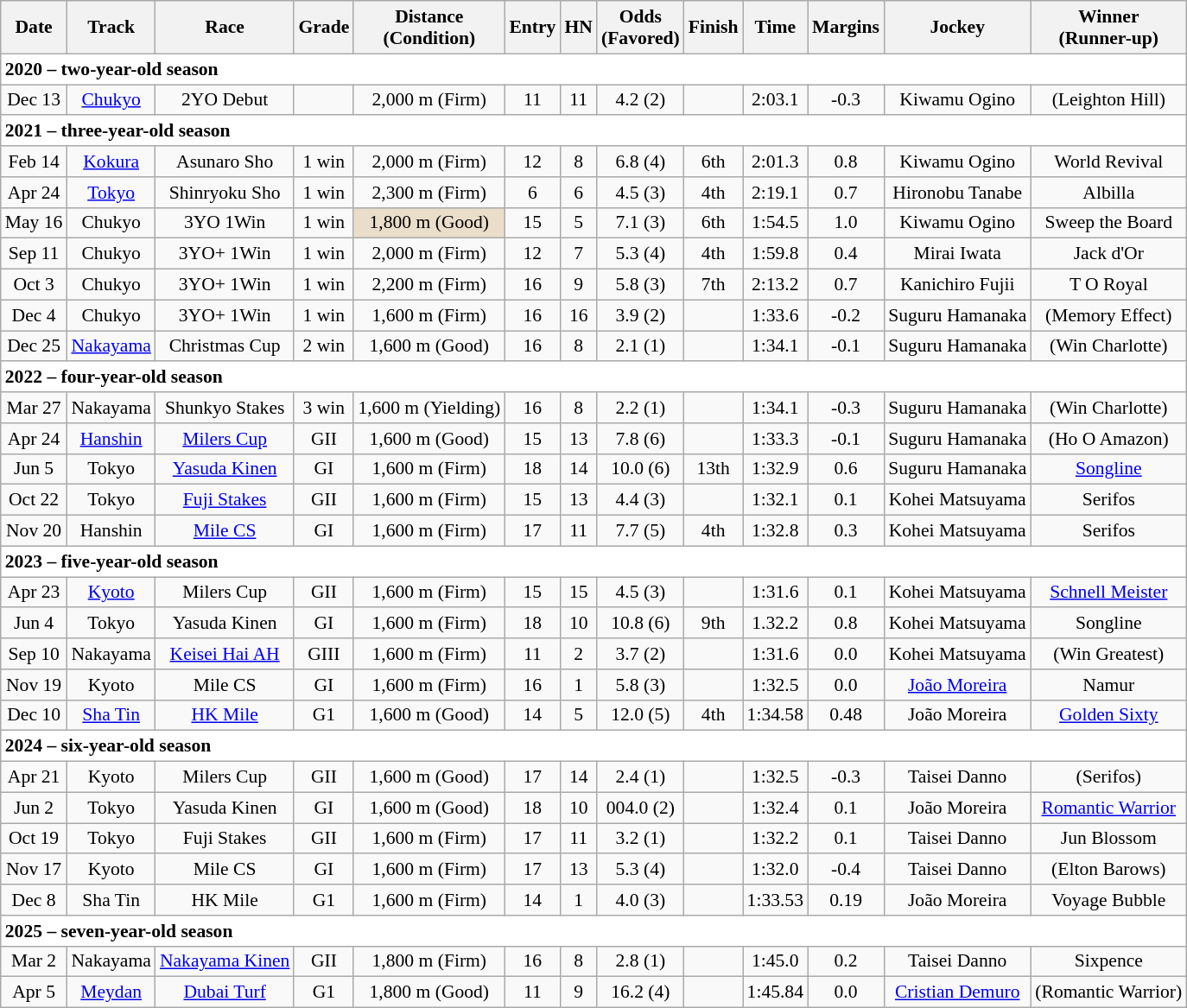<table class="wikitable" style="border-collapse: collapse; font-size: 90%; text-align: center; white-space: nowrap">
<tr>
<th>Date</th>
<th>Track</th>
<th>Race</th>
<th>Grade</th>
<th>Distance<br>(Condition)</th>
<th>Entry</th>
<th>HN</th>
<th>Odds<br>(Favored)</th>
<th>Finish</th>
<th>Time</th>
<th>Margins</th>
<th>Jockey</th>
<th>Winner<br>(Runner-up)</th>
</tr>
<tr style="background-color:white">
<td colspan="13" align="left"><strong>2020 – two-year-old season</strong></td>
</tr>
<tr>
<td>Dec 13</td>
<td><a href='#'>Chukyo</a></td>
<td>2YO Debut</td>
<td></td>
<td>2,000 m (Firm)</td>
<td>11</td>
<td>11</td>
<td>4.2 (2)</td>
<td></td>
<td>2:03.1</td>
<td>-0.3</td>
<td>Kiwamu Ogino</td>
<td>(Leighton Hill)</td>
</tr>
<tr style="background-color:white">
<td colspan="13" align="left"><strong>2021 – three-year-old season</strong></td>
</tr>
<tr>
<td>Feb 14</td>
<td><a href='#'>Kokura</a></td>
<td>Asunaro Sho</td>
<td>1 win</td>
<td>2,000 m (Firm)</td>
<td>12</td>
<td>8</td>
<td>6.8 (4)</td>
<td>6th</td>
<td>2:01.3</td>
<td>0.8</td>
<td>Kiwamu Ogino</td>
<td>World Revival</td>
</tr>
<tr>
<td>Apr 24</td>
<td><a href='#'>Tokyo</a></td>
<td>Shinryoku Sho</td>
<td>1 win</td>
<td>2,300 m (Firm)</td>
<td>6</td>
<td>6</td>
<td>4.5 (3)</td>
<td>4th</td>
<td>2:19.1</td>
<td>0.7</td>
<td>Hironobu Tanabe</td>
<td>Albilla</td>
</tr>
<tr>
<td>May 16</td>
<td>Chukyo</td>
<td>3YO 1Win</td>
<td>1 win</td>
<td style="background-color:#EADDCA">1,800 m (Good)</td>
<td>15</td>
<td>5</td>
<td>7.1 (3)</td>
<td>6th</td>
<td>1:54.5</td>
<td>1.0</td>
<td>Kiwamu Ogino</td>
<td>Sweep the Board</td>
</tr>
<tr>
<td>Sep 11</td>
<td>Chukyo</td>
<td>3YO+ 1Win</td>
<td>1 win</td>
<td>2,000 m (Firm)</td>
<td>12</td>
<td>7</td>
<td>5.3 (4)</td>
<td>4th</td>
<td>1:59.8</td>
<td>0.4</td>
<td>Mirai Iwata</td>
<td>Jack d'Or</td>
</tr>
<tr>
<td>Oct 3</td>
<td>Chukyo</td>
<td>3YO+ 1Win</td>
<td>1 win</td>
<td>2,200 m (Firm)</td>
<td>16</td>
<td>9</td>
<td>5.8 (3)</td>
<td>7th</td>
<td>2:13.2</td>
<td>0.7</td>
<td>Kanichiro Fujii</td>
<td>T O Royal</td>
</tr>
<tr>
<td>Dec 4</td>
<td>Chukyo</td>
<td>3YO+ 1Win</td>
<td>1 win</td>
<td>1,600 m (Firm)</td>
<td>16</td>
<td>16</td>
<td>3.9 (2)</td>
<td></td>
<td>1:33.6</td>
<td>-0.2</td>
<td>Suguru Hamanaka</td>
<td>(Memory Effect)</td>
</tr>
<tr>
<td>Dec 25</td>
<td><a href='#'>Nakayama</a></td>
<td>Christmas Cup</td>
<td>2 win</td>
<td>1,600 m (Good)</td>
<td>16</td>
<td>8</td>
<td>2.1 (1)</td>
<td></td>
<td>1:34.1</td>
<td>-0.1</td>
<td>Suguru Hamanaka</td>
<td>(Win Charlotte)</td>
</tr>
<tr style="background-color:white">
<td colspan="13" align="left"><strong>2022 – four-year-old season</strong></td>
</tr>
<tr>
<td>Mar 27</td>
<td>Nakayama</td>
<td>Shunkyo Stakes</td>
<td>3 win</td>
<td>1,600 m (Yielding)</td>
<td>16</td>
<td>8</td>
<td>2.2 (1)</td>
<td></td>
<td>1:34.1</td>
<td>-0.3</td>
<td>Suguru Hamanaka</td>
<td>(Win Charlotte)</td>
</tr>
<tr>
<td>Apr 24</td>
<td><a href='#'>Hanshin</a></td>
<td><a href='#'>Milers Cup</a></td>
<td>GII</td>
<td>1,600 m (Good)</td>
<td>15</td>
<td>13</td>
<td>7.8 (6)</td>
<td></td>
<td>1:33.3</td>
<td>-0.1</td>
<td>Suguru Hamanaka</td>
<td>(Ho O Amazon)</td>
</tr>
<tr>
<td>Jun 5</td>
<td>Tokyo</td>
<td><a href='#'>Yasuda Kinen</a></td>
<td>GI</td>
<td>1,600 m (Firm)</td>
<td>18</td>
<td>14</td>
<td>10.0 (6)</td>
<td>13th</td>
<td>1:32.9</td>
<td>0.6</td>
<td>Suguru Hamanaka</td>
<td><a href='#'>Songline</a></td>
</tr>
<tr>
<td>Oct 22</td>
<td>Tokyo</td>
<td><a href='#'>Fuji Stakes</a></td>
<td>GII</td>
<td>1,600 m (Firm)</td>
<td>15</td>
<td>13</td>
<td>4.4 (3)</td>
<td></td>
<td>1:32.1</td>
<td>0.1</td>
<td>Kohei Matsuyama</td>
<td>Serifos</td>
</tr>
<tr>
<td>Nov 20</td>
<td>Hanshin</td>
<td><a href='#'>Mile CS</a></td>
<td>GI</td>
<td>1,600 m (Firm)</td>
<td>17</td>
<td>11</td>
<td>7.7 (5)</td>
<td>4th</td>
<td>1:32.8</td>
<td>0.3</td>
<td>Kohei Matsuyama</td>
<td>Serifos</td>
</tr>
<tr style="background-color:white">
<td colspan="13" align="left"><strong>2023 – five-year-old season</strong></td>
</tr>
<tr>
<td>Apr 23</td>
<td><a href='#'>Kyoto</a></td>
<td>Milers Cup</td>
<td>GII</td>
<td>1,600 m (Firm)</td>
<td>15</td>
<td>15</td>
<td>4.5 (3)</td>
<td></td>
<td>1:31.6</td>
<td>0.1</td>
<td>Kohei Matsuyama</td>
<td><a href='#'>Schnell Meister</a></td>
</tr>
<tr>
<td>Jun 4</td>
<td>Tokyo</td>
<td>Yasuda Kinen</td>
<td>GI</td>
<td>1,600 m (Firm)</td>
<td>18</td>
<td>10</td>
<td>10.8 (6)</td>
<td>9th</td>
<td>1.32.2</td>
<td>0.8</td>
<td>Kohei Matsuyama</td>
<td>Songline</td>
</tr>
<tr>
<td>Sep 10</td>
<td>Nakayama</td>
<td><a href='#'>Keisei Hai AH</a></td>
<td>GIII</td>
<td>1,600 m (Firm)</td>
<td>11</td>
<td>2</td>
<td>3.7 (2)</td>
<td></td>
<td>1:31.6</td>
<td>0.0</td>
<td>Kohei Matsuyama</td>
<td>(Win Greatest)</td>
</tr>
<tr>
<td>Nov 19</td>
<td>Kyoto</td>
<td>Mile CS</td>
<td>GI</td>
<td>1,600 m (Firm)</td>
<td>16</td>
<td>1</td>
<td>5.8 (3)</td>
<td></td>
<td>1:32.5</td>
<td>0.0</td>
<td><a href='#'>João Moreira</a></td>
<td>Namur</td>
</tr>
<tr>
<td>Dec 10</td>
<td><a href='#'>Sha Tin</a></td>
<td><a href='#'>HK Mile</a></td>
<td>G1</td>
<td>1,600 m (Good)</td>
<td>14</td>
<td>5</td>
<td>12.0 (5)</td>
<td>4th</td>
<td>1:34.58</td>
<td>0.48</td>
<td>João Moreira</td>
<td><a href='#'>Golden Sixty</a></td>
</tr>
<tr style="background-color:white">
<td colspan="13" align="left"><strong>2024 – six-year-old season</strong></td>
</tr>
<tr>
<td>Apr 21</td>
<td>Kyoto</td>
<td>Milers Cup</td>
<td>GII</td>
<td>1,600 m (Good)</td>
<td>17</td>
<td>14</td>
<td>2.4 (1)</td>
<td></td>
<td>1:32.5</td>
<td>-0.3</td>
<td>Taisei Danno</td>
<td>(Serifos)</td>
</tr>
<tr>
<td>Jun 2</td>
<td>Tokyo</td>
<td>Yasuda Kinen</td>
<td>GI</td>
<td>1,600 m (Good)</td>
<td>18</td>
<td>10</td>
<td>004.0 (2)</td>
<td></td>
<td>1:32.4</td>
<td>0.1</td>
<td>João Moreira</td>
<td><a href='#'>Romantic Warrior</a></td>
</tr>
<tr>
<td>Oct 19</td>
<td>Tokyo</td>
<td>Fuji Stakes</td>
<td>GII</td>
<td>1,600 m (Firm)</td>
<td>17</td>
<td>11</td>
<td>3.2 (1)</td>
<td></td>
<td>1:32.2</td>
<td>0.1</td>
<td>Taisei Danno</td>
<td>Jun Blossom</td>
</tr>
<tr>
<td>Nov 17</td>
<td>Kyoto</td>
<td>Mile CS</td>
<td>GI</td>
<td>1,600 m (Firm)</td>
<td>17</td>
<td>13</td>
<td>5.3 (4)</td>
<td></td>
<td>1:32.0</td>
<td>-0.4</td>
<td>Taisei Danno</td>
<td>(Elton Barows)</td>
</tr>
<tr>
<td>Dec 8</td>
<td>Sha Tin</td>
<td>HK Mile</td>
<td>G1</td>
<td>1,600 m (Firm)</td>
<td>14</td>
<td>1</td>
<td>4.0 (3)</td>
<td></td>
<td>1:33.53</td>
<td>0.19</td>
<td>João Moreira</td>
<td>Voyage Bubble</td>
</tr>
<tr style="background-color:white">
<td colspan="13" align="left"><strong>2025 – seven-year-old season</strong></td>
</tr>
<tr>
<td>Mar 2</td>
<td>Nakayama</td>
<td><a href='#'>Nakayama Kinen</a></td>
<td>GII</td>
<td>1,800 m (Firm)</td>
<td>16</td>
<td>8</td>
<td>2.8 (1)</td>
<td></td>
<td>1:45.0</td>
<td>0.2</td>
<td>Taisei Danno</td>
<td>Sixpence</td>
</tr>
<tr>
<td>Apr 5</td>
<td><a href='#'>Meydan</a></td>
<td><a href='#'>Dubai Turf</a></td>
<td>G1</td>
<td>1,800 m (Good)</td>
<td>11</td>
<td>9</td>
<td>16.2 (4)</td>
<td></td>
<td>1:45.84</td>
<td>0.0</td>
<td><a href='#'>Cristian Demuro</a></td>
<td>(Romantic Warrior)</td>
</tr>
</table>
